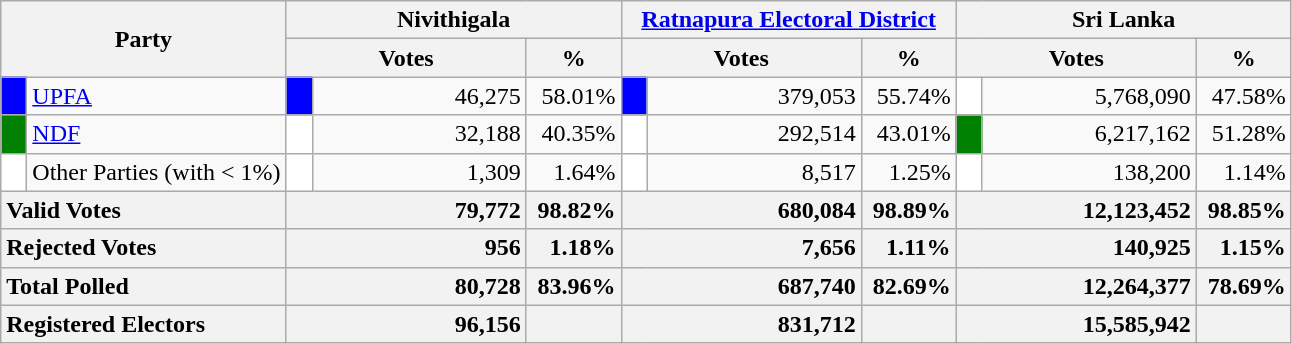<table class="wikitable">
<tr>
<th colspan="2" width="144px"rowspan="2">Party</th>
<th colspan="3" width="216px">Nivithigala</th>
<th colspan="3" width="216px"><a href='#'>Ratnapura Electoral District</a></th>
<th colspan="3" width="216px">Sri Lanka</th>
</tr>
<tr>
<th colspan="2" width="144px">Votes</th>
<th>%</th>
<th colspan="2" width="144px">Votes</th>
<th>%</th>
<th colspan="2" width="144px">Votes</th>
<th>%</th>
</tr>
<tr>
<td style="background-color:blue;" width="10px"></td>
<td style="text-align:left;"><a href='#'>UPFA</a></td>
<td style="background-color:blue;" width="10px"></td>
<td style="text-align:right;">46,275</td>
<td style="text-align:right;">58.01%</td>
<td style="background-color:blue;" width="10px"></td>
<td style="text-align:right;">379,053</td>
<td style="text-align:right;">55.74%</td>
<td style="background-color:white;" width="10px"></td>
<td style="text-align:right;">5,768,090</td>
<td style="text-align:right;">47.58%</td>
</tr>
<tr>
<td style="background-color:green;" width="10px"></td>
<td style="text-align:left;"><a href='#'>NDF</a></td>
<td style="background-color:white;" width="10px"></td>
<td style="text-align:right;">32,188</td>
<td style="text-align:right;">40.35%</td>
<td style="background-color:white;" width="10px"></td>
<td style="text-align:right;">292,514</td>
<td style="text-align:right;">43.01%</td>
<td style="background-color:green;" width="10px"></td>
<td style="text-align:right;">6,217,162</td>
<td style="text-align:right;">51.28%</td>
</tr>
<tr>
<td style="background-color:white;" width="10px"></td>
<td style="text-align:left;">Other Parties (with < 1%)</td>
<td style="background-color:white;" width="10px"></td>
<td style="text-align:right;">1,309</td>
<td style="text-align:right;">1.64%</td>
<td style="background-color:white;" width="10px"></td>
<td style="text-align:right;">8,517</td>
<td style="text-align:right;">1.25%</td>
<td style="background-color:white;" width="10px"></td>
<td style="text-align:right;">138,200</td>
<td style="text-align:right;">1.14%</td>
</tr>
<tr>
<th colspan="2" width="144px"style="text-align:left;">Valid Votes</th>
<th style="text-align:right;"colspan="2" width="144px">79,772</th>
<th style="text-align:right;">98.82%</th>
<th style="text-align:right;"colspan="2" width="144px">680,084</th>
<th style="text-align:right;">98.89%</th>
<th style="text-align:right;"colspan="2" width="144px">12,123,452</th>
<th style="text-align:right;">98.85%</th>
</tr>
<tr>
<th colspan="2" width="144px"style="text-align:left;">Rejected Votes</th>
<th style="text-align:right;"colspan="2" width="144px">956</th>
<th style="text-align:right;">1.18%</th>
<th style="text-align:right;"colspan="2" width="144px">7,656</th>
<th style="text-align:right;">1.11%</th>
<th style="text-align:right;"colspan="2" width="144px">140,925</th>
<th style="text-align:right;">1.15%</th>
</tr>
<tr>
<th colspan="2" width="144px"style="text-align:left;">Total Polled</th>
<th style="text-align:right;"colspan="2" width="144px">80,728</th>
<th style="text-align:right;">83.96%</th>
<th style="text-align:right;"colspan="2" width="144px">687,740</th>
<th style="text-align:right;">82.69%</th>
<th style="text-align:right;"colspan="2" width="144px">12,264,377</th>
<th style="text-align:right;">78.69%</th>
</tr>
<tr>
<th colspan="2" width="144px"style="text-align:left;">Registered Electors</th>
<th style="text-align:right;"colspan="2" width="144px">96,156</th>
<th></th>
<th style="text-align:right;"colspan="2" width="144px">831,712</th>
<th></th>
<th style="text-align:right;"colspan="2" width="144px">15,585,942</th>
<th></th>
</tr>
</table>
